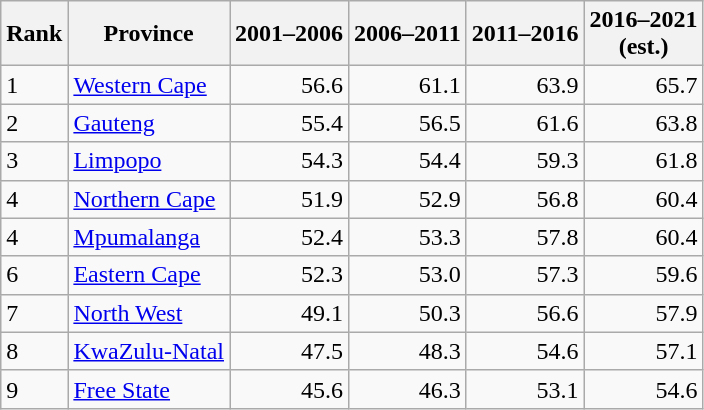<table class="wikitable sortable">
<tr>
<th>Rank</th>
<th>Province</th>
<th>2001–2006</th>
<th>2006–2011</th>
<th>2011–2016</th>
<th>2016–2021<br>(est.)</th>
</tr>
<tr>
<td>1</td>
<td><a href='#'>Western Cape</a></td>
<td style="text-align:right">56.6</td>
<td style="text-align:right">61.1</td>
<td style="text-align:right">63.9</td>
<td style="text-align:right">65.7</td>
</tr>
<tr>
<td>2</td>
<td><a href='#'>Gauteng</a></td>
<td style="text-align:right">55.4</td>
<td style="text-align:right">56.5</td>
<td style="text-align:right">61.6</td>
<td style="text-align:right">63.8</td>
</tr>
<tr>
<td>3</td>
<td><a href='#'>Limpopo</a></td>
<td style="text-align:right">54.3</td>
<td style="text-align:right">54.4</td>
<td style="text-align:right">59.3</td>
<td style="text-align:right">61.8</td>
</tr>
<tr>
<td>4</td>
<td><a href='#'>Northern Cape</a></td>
<td style="text-align:right">51.9</td>
<td style="text-align:right">52.9</td>
<td style="text-align:right">56.8</td>
<td style="text-align:right">60.4</td>
</tr>
<tr>
<td>4</td>
<td><a href='#'>Mpumalanga</a></td>
<td style="text-align:right">52.4</td>
<td style="text-align:right">53.3</td>
<td style="text-align:right">57.8</td>
<td style="text-align:right">60.4</td>
</tr>
<tr>
<td>6</td>
<td><a href='#'>Eastern Cape</a></td>
<td style="text-align:right">52.3</td>
<td style="text-align:right">53.0</td>
<td style="text-align:right">57.3</td>
<td style="text-align:right">59.6</td>
</tr>
<tr>
<td>7</td>
<td><a href='#'>North West</a></td>
<td style="text-align:right">49.1</td>
<td style="text-align:right">50.3</td>
<td style="text-align:right">56.6</td>
<td style="text-align:right">57.9</td>
</tr>
<tr>
<td>8</td>
<td><a href='#'>KwaZulu-Natal</a></td>
<td style="text-align:right">47.5</td>
<td style="text-align:right">48.3</td>
<td style="text-align:right">54.6</td>
<td style="text-align:right">57.1</td>
</tr>
<tr>
<td>9</td>
<td><a href='#'>Free State</a></td>
<td style="text-align:right">45.6</td>
<td style="text-align:right">46.3</td>
<td style="text-align:right">53.1</td>
<td style="text-align:right">54.6</td>
</tr>
</table>
